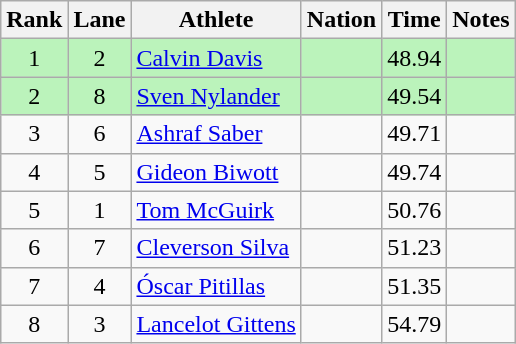<table class="wikitable sortable" style="text-align:center">
<tr>
<th>Rank</th>
<th>Lane</th>
<th>Athlete</th>
<th>Nation</th>
<th>Time</th>
<th>Notes</th>
</tr>
<tr style="background:#bbf3bb;">
<td>1</td>
<td>2</td>
<td align=left><a href='#'>Calvin Davis</a></td>
<td align=left></td>
<td>48.94</td>
<td></td>
</tr>
<tr style="background:#bbf3bb;">
<td>2</td>
<td>8</td>
<td align=left><a href='#'>Sven Nylander</a></td>
<td align=left></td>
<td>49.54</td>
<td></td>
</tr>
<tr>
<td>3</td>
<td>6</td>
<td align=left><a href='#'>Ashraf Saber</a></td>
<td align=left></td>
<td>49.71</td>
<td></td>
</tr>
<tr>
<td>4</td>
<td>5</td>
<td align=left><a href='#'>Gideon Biwott</a></td>
<td align=left></td>
<td>49.74</td>
<td></td>
</tr>
<tr>
<td>5</td>
<td>1</td>
<td align=left><a href='#'>Tom McGuirk</a></td>
<td align=left></td>
<td>50.76</td>
<td></td>
</tr>
<tr>
<td>6</td>
<td>7</td>
<td align=left><a href='#'>Cleverson Silva</a></td>
<td align=left></td>
<td>51.23</td>
<td></td>
</tr>
<tr>
<td>7</td>
<td>4</td>
<td align=left><a href='#'>Óscar Pitillas</a></td>
<td align=left></td>
<td>51.35</td>
<td></td>
</tr>
<tr>
<td>8</td>
<td>3</td>
<td align=left><a href='#'>Lancelot Gittens</a></td>
<td align=left></td>
<td>54.79</td>
<td></td>
</tr>
</table>
